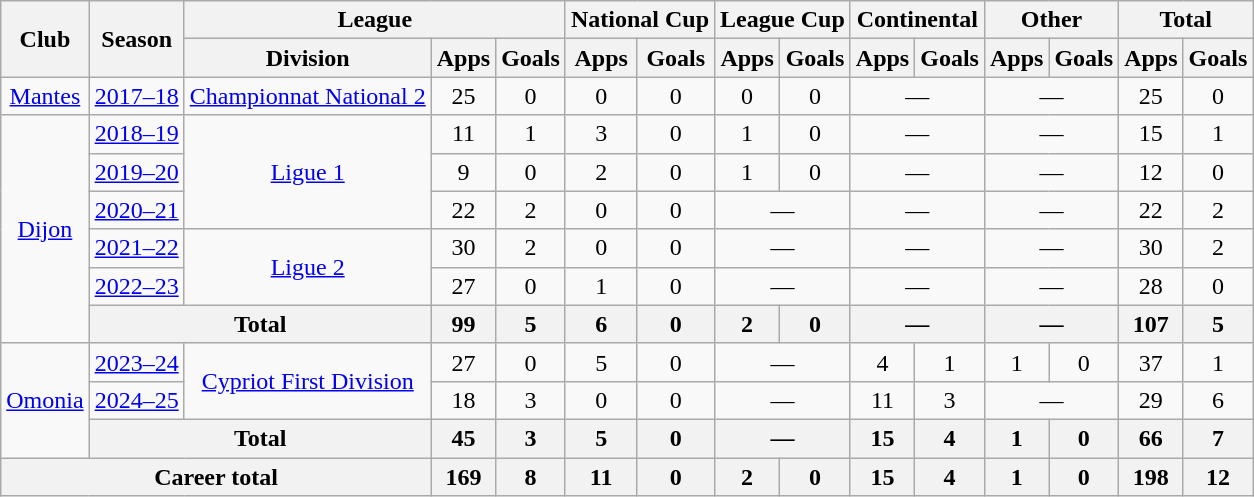<table class="wikitable" style="text-align:center">
<tr>
<th rowspan="2">Club</th>
<th rowspan="2">Season</th>
<th colspan="3">League</th>
<th colspan="2">National Cup</th>
<th colspan="2">League Cup</th>
<th colspan="2">Continental</th>
<th colspan="2">Other</th>
<th colspan="2">Total</th>
</tr>
<tr>
<th>Division</th>
<th>Apps</th>
<th>Goals</th>
<th>Apps</th>
<th>Goals</th>
<th>Apps</th>
<th>Goals</th>
<th>Apps</th>
<th>Goals</th>
<th>Apps</th>
<th>Goals</th>
<th>Apps</th>
<th>Goals</th>
</tr>
<tr>
<td><a href='#'>Mantes</a></td>
<td><a href='#'>2017–18</a></td>
<td><a href='#'>Championnat National 2</a></td>
<td>25</td>
<td>0</td>
<td>0</td>
<td>0</td>
<td>0</td>
<td>0</td>
<td colspan="2">—</td>
<td colspan="2">—</td>
<td>25</td>
<td>0</td>
</tr>
<tr>
<td rowspan="6"><a href='#'>Dijon</a></td>
<td><a href='#'>2018–19</a></td>
<td rowspan="3"><a href='#'>Ligue 1</a></td>
<td>11</td>
<td>1</td>
<td>3</td>
<td>0</td>
<td>1</td>
<td>0</td>
<td colspan="2">—</td>
<td colspan="2">—</td>
<td>15</td>
<td>1</td>
</tr>
<tr>
<td><a href='#'>2019–20</a></td>
<td>9</td>
<td>0</td>
<td>2</td>
<td>0</td>
<td>1</td>
<td>0</td>
<td colspan="2">—</td>
<td colspan="2">—</td>
<td>12</td>
<td>0</td>
</tr>
<tr>
<td><a href='#'>2020–21</a></td>
<td>22</td>
<td>2</td>
<td>0</td>
<td>0</td>
<td colspan="2">—</td>
<td colspan="2">—</td>
<td colspan="2">—</td>
<td>22</td>
<td>2</td>
</tr>
<tr>
<td><a href='#'>2021–22</a></td>
<td rowspan="2"><a href='#'>Ligue 2</a></td>
<td>30</td>
<td>2</td>
<td>0</td>
<td>0</td>
<td colspan="2">—</td>
<td colspan="2">—</td>
<td colspan="2">—</td>
<td>30</td>
<td>2</td>
</tr>
<tr>
<td><a href='#'>2022–23</a></td>
<td>27</td>
<td>0</td>
<td>1</td>
<td>0</td>
<td colspan="2">—</td>
<td colspan="2">—</td>
<td colspan="2">—</td>
<td>28</td>
<td>0</td>
</tr>
<tr>
<th colspan="2">Total</th>
<th>99</th>
<th>5</th>
<th>6</th>
<th>0</th>
<th>2</th>
<th>0</th>
<th colspan="2">—</th>
<th colspan="2">—</th>
<th>107</th>
<th>5</th>
</tr>
<tr>
<td rowspan="3"><a href='#'>Omonia</a></td>
<td><a href='#'>2023–24</a></td>
<td rowspan="2"><a href='#'>Cypriot First Division</a></td>
<td>27</td>
<td>0</td>
<td>5</td>
<td>0</td>
<td colspan="2">—</td>
<td>4</td>
<td>1</td>
<td>1</td>
<td>0</td>
<td>37</td>
<td>1</td>
</tr>
<tr>
<td><a href='#'>2024–25</a></td>
<td>18</td>
<td>3</td>
<td>0</td>
<td>0</td>
<td colspan="2">—</td>
<td>11</td>
<td>3</td>
<td colspan="2">—</td>
<td>29</td>
<td>6</td>
</tr>
<tr>
<th colspan="2">Total</th>
<th>45</th>
<th>3</th>
<th>5</th>
<th>0</th>
<th colspan="2">—</th>
<th>15</th>
<th>4</th>
<th>1</th>
<th>0</th>
<th>66</th>
<th>7</th>
</tr>
<tr>
<th colspan="3">Career total</th>
<th>169</th>
<th>8</th>
<th>11</th>
<th>0</th>
<th>2</th>
<th>0</th>
<th>15</th>
<th>4</th>
<th>1</th>
<th>0</th>
<th>198</th>
<th>12</th>
</tr>
</table>
